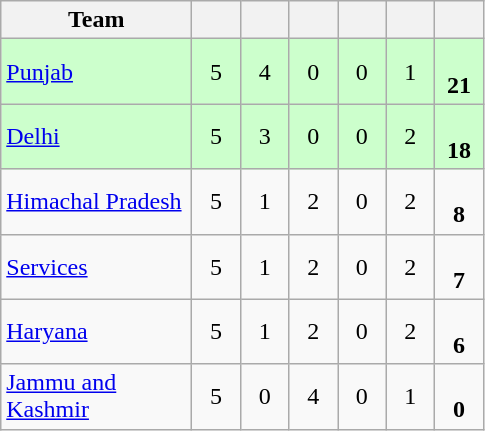<table class="wikitable" style="text-align:center">
<tr>
<th style="width:120px">Team</th>
<th style="width:25px"></th>
<th style="width:25px"></th>
<th style="width:25px"></th>
<th style="width:25px"></th>
<th style="width:25px"></th>
<th style="width:25px"></th>
</tr>
<tr style="background:#cfc;">
<td style="text-align:left"><a href='#'>Punjab</a></td>
<td>5</td>
<td>4</td>
<td>0</td>
<td>0</td>
<td>1</td>
<td><br><strong>21</strong></td>
</tr>
<tr style="background:#cfc;">
<td style="text-align:left"><a href='#'>Delhi</a></td>
<td>5</td>
<td>3</td>
<td>0</td>
<td>0</td>
<td>2</td>
<td><br><strong>18</strong></td>
</tr>
<tr>
<td style="text-align:left"><a href='#'>Himachal Pradesh</a></td>
<td>5</td>
<td>1</td>
<td>2</td>
<td>0</td>
<td>2</td>
<td><br><strong>8</strong></td>
</tr>
<tr>
<td style="text-align:left"><a href='#'>Services</a></td>
<td>5</td>
<td>1</td>
<td>2</td>
<td>0</td>
<td>2</td>
<td><br><strong>7</strong></td>
</tr>
<tr>
<td style="text-align:left"><a href='#'>Haryana</a></td>
<td>5</td>
<td>1</td>
<td>2</td>
<td>0</td>
<td>2</td>
<td><br><strong>6</strong></td>
</tr>
<tr>
<td style="text-align:left"><a href='#'>Jammu and Kashmir</a></td>
<td>5</td>
<td>0</td>
<td>4</td>
<td>0</td>
<td>1</td>
<td><br><strong>0</strong></td>
</tr>
</table>
